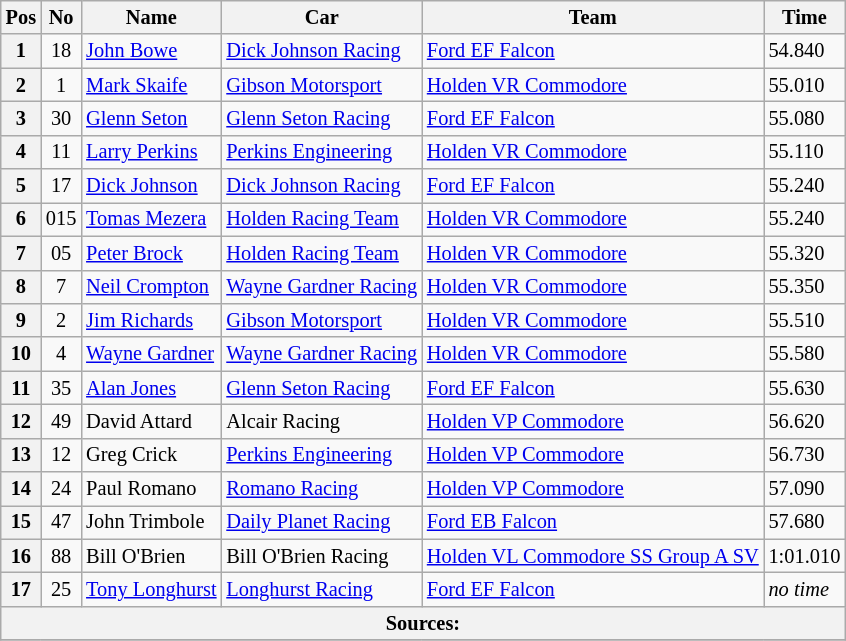<table class="wikitable" style="font-size: 85%;">
<tr>
<th>Pos</th>
<th>No</th>
<th>Name</th>
<th>Car</th>
<th>Team</th>
<th>Time</th>
</tr>
<tr>
<th>1</th>
<td align="center">18</td>
<td> <a href='#'>John Bowe</a></td>
<td><a href='#'>Dick Johnson Racing</a></td>
<td><a href='#'>Ford EF Falcon</a></td>
<td>54.840</td>
</tr>
<tr>
<th>2</th>
<td align="center">1</td>
<td> <a href='#'>Mark Skaife</a></td>
<td><a href='#'>Gibson Motorsport</a></td>
<td><a href='#'>Holden VR Commodore</a></td>
<td>55.010</td>
</tr>
<tr>
<th>3</th>
<td align="center">30</td>
<td> <a href='#'>Glenn Seton</a></td>
<td><a href='#'>Glenn Seton Racing</a></td>
<td><a href='#'>Ford EF Falcon</a></td>
<td>55.080</td>
</tr>
<tr>
<th>4</th>
<td align="center">11</td>
<td> <a href='#'>Larry Perkins</a></td>
<td><a href='#'>Perkins Engineering</a></td>
<td><a href='#'>Holden VR Commodore</a></td>
<td>55.110</td>
</tr>
<tr>
<th>5</th>
<td align="center">17</td>
<td> <a href='#'>Dick Johnson</a></td>
<td><a href='#'>Dick Johnson Racing</a></td>
<td><a href='#'>Ford EF Falcon</a></td>
<td>55.240</td>
</tr>
<tr>
<th>6</th>
<td align="center">015</td>
<td> <a href='#'>Tomas Mezera</a></td>
<td><a href='#'>Holden Racing Team</a></td>
<td><a href='#'>Holden VR Commodore</a></td>
<td>55.240</td>
</tr>
<tr>
<th>7</th>
<td align="center">05</td>
<td> <a href='#'>Peter Brock</a></td>
<td><a href='#'>Holden Racing Team</a></td>
<td><a href='#'>Holden VR Commodore</a></td>
<td>55.320</td>
</tr>
<tr>
<th>8</th>
<td align="center">7</td>
<td> <a href='#'>Neil Crompton</a></td>
<td><a href='#'>Wayne Gardner Racing</a></td>
<td><a href='#'>Holden VR Commodore</a></td>
<td>55.350</td>
</tr>
<tr>
<th>9</th>
<td align="center">2</td>
<td> <a href='#'>Jim Richards</a></td>
<td><a href='#'>Gibson Motorsport</a></td>
<td><a href='#'>Holden VR Commodore</a></td>
<td>55.510</td>
</tr>
<tr>
<th>10</th>
<td align="center">4</td>
<td> <a href='#'>Wayne Gardner</a></td>
<td><a href='#'>Wayne Gardner Racing</a></td>
<td><a href='#'>Holden VR Commodore</a></td>
<td>55.580</td>
</tr>
<tr>
<th>11</th>
<td align="center">35</td>
<td> <a href='#'>Alan Jones</a></td>
<td><a href='#'>Glenn Seton Racing</a></td>
<td><a href='#'>Ford EF Falcon</a></td>
<td>55.630</td>
</tr>
<tr>
<th>12</th>
<td align="center">49</td>
<td> David Attard</td>
<td>Alcair Racing</td>
<td><a href='#'>Holden VP Commodore</a></td>
<td>56.620</td>
</tr>
<tr>
<th>13</th>
<td align="center">12</td>
<td> Greg Crick</td>
<td><a href='#'>Perkins Engineering</a></td>
<td><a href='#'>Holden VP Commodore</a></td>
<td>56.730</td>
</tr>
<tr>
<th>14</th>
<td align="center">24</td>
<td> Paul Romano</td>
<td><a href='#'>Romano Racing</a></td>
<td><a href='#'>Holden VP Commodore</a></td>
<td>57.090</td>
</tr>
<tr>
<th>15</th>
<td align="center">47</td>
<td> John Trimbole</td>
<td><a href='#'>Daily Planet Racing</a></td>
<td><a href='#'>Ford EB Falcon</a></td>
<td>57.680</td>
</tr>
<tr>
<th>16</th>
<td align="center">88</td>
<td> Bill O'Brien</td>
<td>Bill O'Brien Racing</td>
<td><a href='#'>Holden VL Commodore SS Group A SV</a></td>
<td>1:01.010</td>
</tr>
<tr>
<th>17</th>
<td align="center">25</td>
<td> <a href='#'>Tony Longhurst</a></td>
<td><a href='#'>Longhurst Racing</a></td>
<td><a href='#'>Ford EF Falcon</a></td>
<td><em>no time</em></td>
</tr>
<tr>
<th colspan="6">Sources:</th>
</tr>
<tr>
</tr>
</table>
